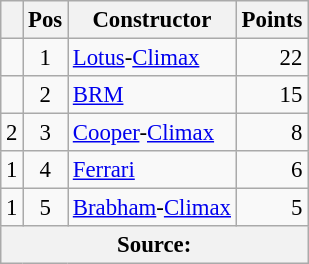<table class="wikitable" style="font-size: 95%;">
<tr>
<th></th>
<th>Pos</th>
<th>Constructor</th>
<th>Points</th>
</tr>
<tr>
<td align="left"></td>
<td style="text-align:center;">1</td>
<td> <a href='#'>Lotus</a>-<a href='#'>Climax</a></td>
<td style="text-align:right;">22</td>
</tr>
<tr>
<td align="left"></td>
<td style="text-align:center;">2</td>
<td> <a href='#'>BRM</a></td>
<td style="text-align:right;">15</td>
</tr>
<tr>
<td align="left"> 2</td>
<td style="text-align:center;">3</td>
<td> <a href='#'>Cooper</a>-<a href='#'>Climax</a></td>
<td style="text-align:right;">8</td>
</tr>
<tr>
<td align="left"> 1</td>
<td style="text-align:center;">4</td>
<td> <a href='#'>Ferrari</a></td>
<td style="text-align:right;">6</td>
</tr>
<tr>
<td align="left"> 1</td>
<td style="text-align:center;">5</td>
<td> <a href='#'>Brabham</a>-<a href='#'>Climax</a></td>
<td style="text-align:right;">5</td>
</tr>
<tr>
<th colspan=4>Source:</th>
</tr>
</table>
